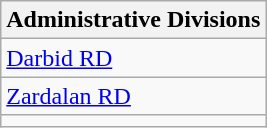<table class="wikitable">
<tr>
<th>Administrative Divisions</th>
</tr>
<tr>
<td><a href='#'>Darbid RD</a></td>
</tr>
<tr>
<td><a href='#'>Zardalan RD</a></td>
</tr>
<tr>
<td colspan=1></td>
</tr>
</table>
